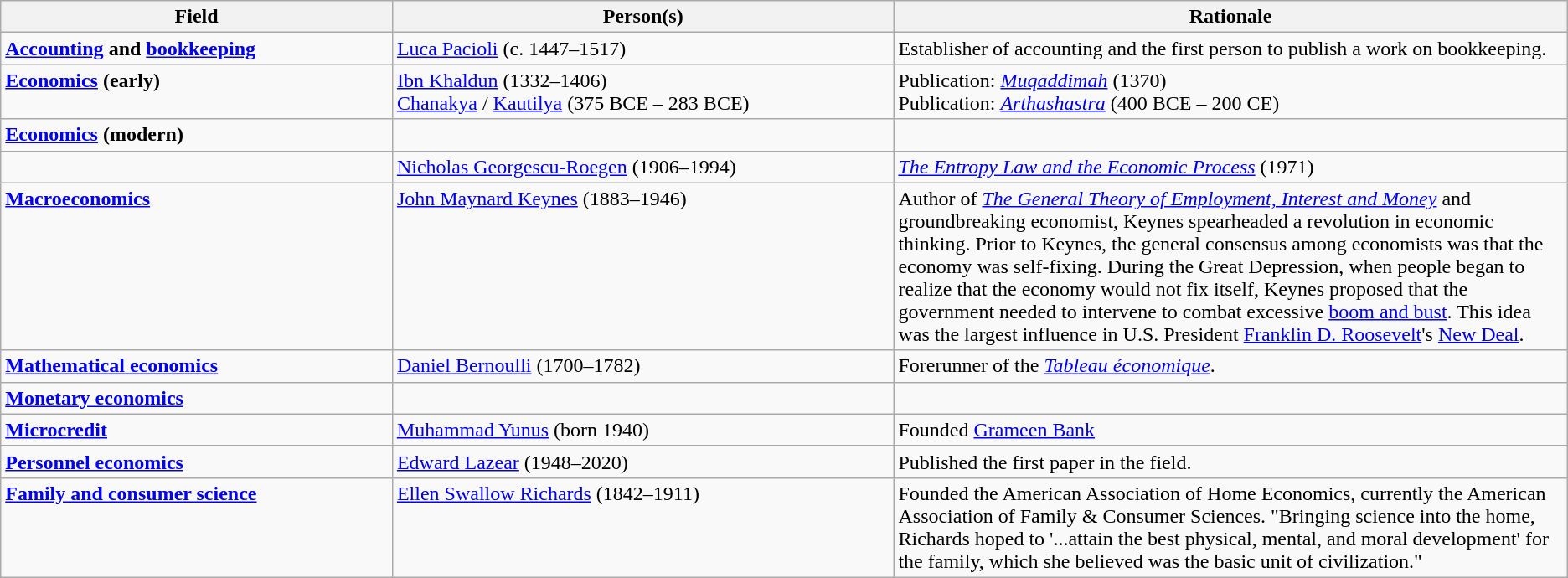<table class="wikitable" style="text-align:left;">
<tr>
<th width="25%">Field</th>
<th width="32%">Person(s)<br></th>
<th width="43%">Rationale</th>
</tr>
<tr style="vertical-align:top">
<td><strong><a href='#'>Accounting</a> and <a href='#'>bookkeeping</a> </strong></td>
<td><a href='#'>Luca Pacioli</a> (c. 1447–1517)</td>
<td>Establisher of accounting and the first person to publish a work on bookkeeping.</td>
</tr>
<tr style="vertical-align:top">
<td><strong><a href='#'>Economics</a> (early)</strong></td>
<td><a href='#'>Ibn Khaldun</a> (1332–1406)<br><a href='#'>Chanakya</a> / <a href='#'>Kautilya</a> (375 BCE – 283 BCE)</td>
<td>Publication: <em><a href='#'>Muqaddimah</a></em> (1370)<br>Publication: <em><a href='#'>Arthashastra</a></em> (400 BCE – 200 CE)</td>
</tr>
<tr style="vertical-align:top">
<td><strong><a href='#'>Economics</a> (modern)</strong></td>
<td></td>
<td></td>
</tr>
<tr style="vertical-align:top">
<td><strong></strong></td>
<td><a href='#'>Nicholas Georgescu-Roegen</a> (1906–1994)</td>
<td><em><a href='#'>The Entropy Law and the Economic Process</a></em> (1971)<br></td>
</tr>
<tr style="vertical-align:top">
<td><strong><a href='#'>Macroeconomics</a></strong></td>
<td><a href='#'>John Maynard Keynes</a> (1883–1946)</td>
<td>Author of <em><a href='#'>The General Theory of Employment, Interest and Money</a></em> and groundbreaking economist, Keynes spearheaded a revolution in economic thinking. Prior to Keynes, the general consensus among economists was that the economy was self-fixing. During the Great Depression, when people began to realize that the economy would not fix itself, Keynes proposed that the government needed to intervene to combat excessive <a href='#'>boom and bust</a>. This idea was the largest influence in U.S. President <a href='#'>Franklin D. Roosevelt</a>'s <a href='#'>New Deal</a>.</td>
</tr>
<tr style="vertical-align:top">
<td><strong><a href='#'>Mathematical economics</a></strong></td>
<td><a href='#'>Daniel Bernoulli</a> (1700–1782)</td>
<td>Forerunner of the <em><a href='#'>Tableau économique</a></em>.</td>
</tr>
<tr style="vertical-align:top">
<td><strong><a href='#'>Monetary economics</a></strong></td>
<td></td>
<td></td>
</tr>
<tr style="vertical-align:top">
<td><strong><a href='#'>Microcredit</a></strong></td>
<td><a href='#'>Muhammad Yunus</a> (born 1940)</td>
<td>Founded <a href='#'>Grameen Bank</a></td>
</tr>
<tr style="vertical-align:top">
<td><strong><a href='#'>Personnel economics</a></strong></td>
<td><a href='#'>Edward Lazear</a> (1948–2020)</td>
<td>Published the first paper in the field.</td>
</tr>
<tr style="vertical-align:top">
<td><strong><a href='#'>Family and consumer science</a></strong></td>
<td><a href='#'>Ellen Swallow Richards</a> (1842–1911)</td>
<td>Founded the American Association of Home Economics, currently the American Association of Family & Consumer Sciences. "Bringing science into the home, Richards hoped to '...attain the best physical, mental, and moral development' for the family, which she believed was the basic unit of civilization."</td>
</tr>
</table>
